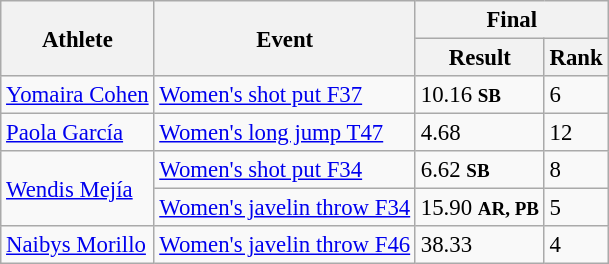<table class="wikitable" style="font-size:95%">
<tr>
<th rowspan="2">Athlete</th>
<th rowspan="2">Event</th>
<th colspan="2">Final</th>
</tr>
<tr>
<th>Result</th>
<th>Rank</th>
</tr>
<tr>
<td><a href='#'>Yomaira Cohen</a></td>
<td><a href='#'>Women's shot put F37</a></td>
<td>10.16 <strong><small>SB</small></strong></td>
<td>6</td>
</tr>
<tr>
<td><a href='#'>Paola García</a></td>
<td><a href='#'>Women's long jump T47</a></td>
<td>4.68</td>
<td>12</td>
</tr>
<tr>
<td rowspan="2"><a href='#'>Wendis Mejía</a></td>
<td><a href='#'>Women's shot put F34</a></td>
<td>6.62 <strong><small>SB</small></strong></td>
<td>8</td>
</tr>
<tr>
<td><a href='#'>Women's javelin throw F34</a></td>
<td>15.90 <strong><small>AR, PB</small></strong></td>
<td>5</td>
</tr>
<tr>
<td><a href='#'>Naibys Morillo</a></td>
<td><a href='#'>Women's javelin throw F46</a></td>
<td>38.33</td>
<td>4</td>
</tr>
</table>
